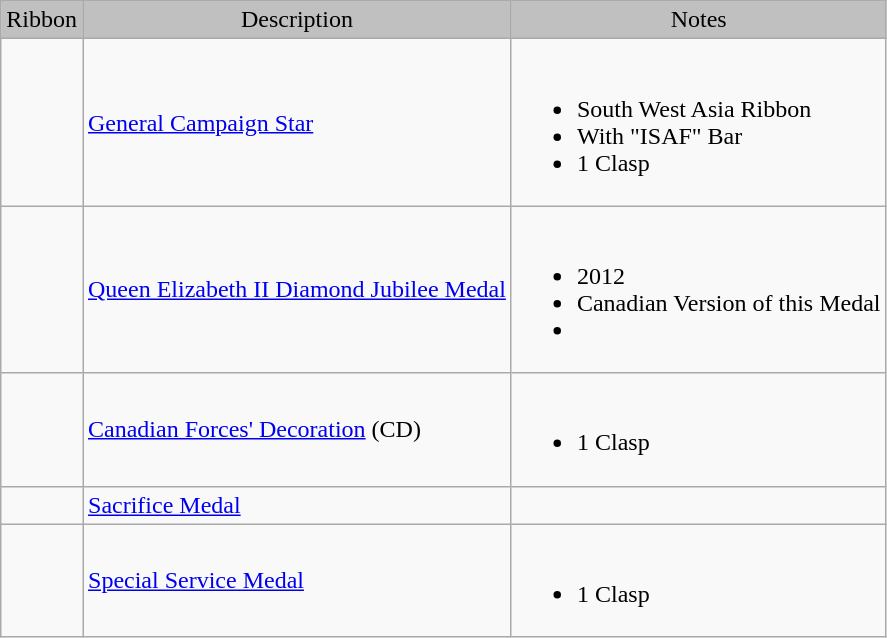<table class="wikitable">
<tr style="background:silver; text-align:center;">
<td>Ribbon</td>
<td>Description</td>
<td>Notes</td>
</tr>
<tr>
<td></td>
<td><a href='#'>General Campaign Star</a></td>
<td><br><ul><li>South West Asia Ribbon</li><li>With "ISAF" Bar</li><li>1 Clasp</li></ul></td>
</tr>
<tr>
<td></td>
<td><a href='#'>Queen Elizabeth II Diamond Jubilee Medal</a></td>
<td><br><ul><li>2012</li><li>Canadian Version of this Medal</li><li></li></ul></td>
</tr>
<tr>
<td></td>
<td><a href='#'>Canadian Forces' Decoration</a> (CD)</td>
<td><br><ul><li>1 Clasp</li></ul></td>
</tr>
<tr>
<td></td>
<td><a href='#'>Sacrifice Medal</a></td>
<td></td>
</tr>
<tr>
<td></td>
<td><a href='#'>Special Service Medal</a></td>
<td><br><ul><li>1 Clasp</li></ul></td>
</tr>
</table>
